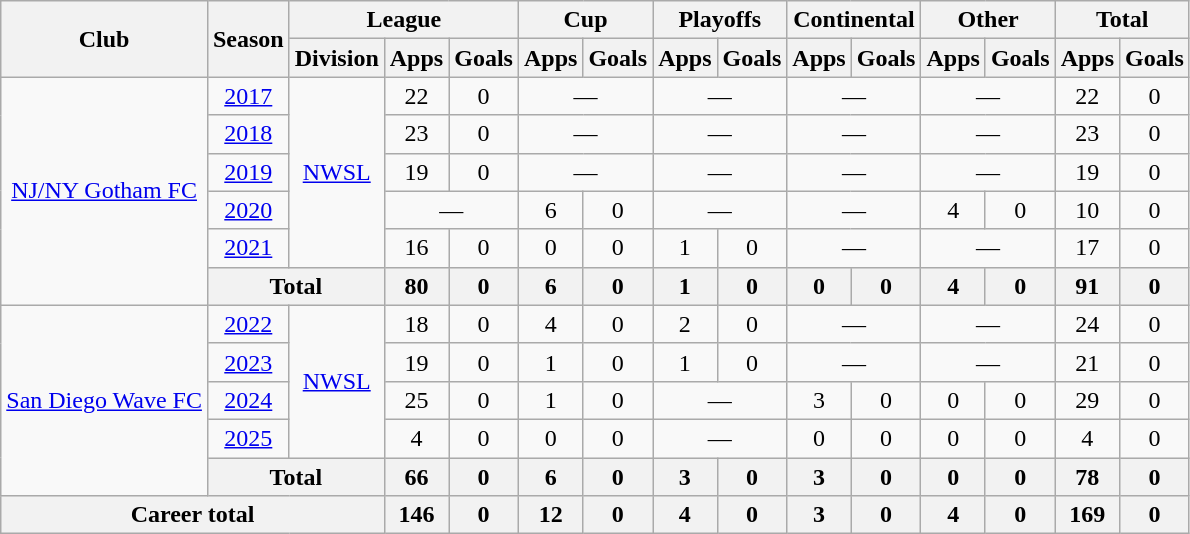<table class="wikitable" style="text-align: center;">
<tr>
<th rowspan="2">Club</th>
<th rowspan="2">Season</th>
<th colspan="3">League</th>
<th colspan="2">Cup</th>
<th colspan="2">Playoffs</th>
<th colspan="2">Continental</th>
<th colspan="2">Other</th>
<th colspan="2">Total</th>
</tr>
<tr>
<th>Division</th>
<th>Apps</th>
<th>Goals</th>
<th>Apps</th>
<th>Goals</th>
<th>Apps</th>
<th>Goals</th>
<th>Apps</th>
<th>Goals</th>
<th>Apps</th>
<th>Goals</th>
<th>Apps</th>
<th>Goals</th>
</tr>
<tr>
<td rowspan="6"><a href='#'>NJ/NY Gotham FC</a></td>
<td><a href='#'>2017</a></td>
<td rowspan="5"><a href='#'>NWSL</a></td>
<td>22</td>
<td>0</td>
<td colspan="2">—</td>
<td colspan="2">—</td>
<td colspan="2">—</td>
<td colspan="2">—</td>
<td>22</td>
<td>0</td>
</tr>
<tr>
<td><a href='#'>2018</a></td>
<td>23</td>
<td>0</td>
<td colspan="2">—</td>
<td colspan="2">—</td>
<td colspan="2">—</td>
<td colspan="2">—</td>
<td>23</td>
<td>0</td>
</tr>
<tr>
<td><a href='#'>2019</a></td>
<td>19</td>
<td>0</td>
<td colspan="2">—</td>
<td colspan="2">—</td>
<td colspan="2">—</td>
<td colspan="2">—</td>
<td>19</td>
<td>0</td>
</tr>
<tr>
<td><a href='#'>2020</a></td>
<td colspan="2">—</td>
<td>6</td>
<td>0</td>
<td colspan="2">—</td>
<td colspan="2">—</td>
<td>4</td>
<td>0</td>
<td>10</td>
<td>0</td>
</tr>
<tr>
<td><a href='#'>2021</a></td>
<td>16</td>
<td>0</td>
<td>0</td>
<td>0</td>
<td>1</td>
<td>0</td>
<td colspan="2">—</td>
<td colspan="2">—</td>
<td>17</td>
<td>0</td>
</tr>
<tr>
<th colspan="2">Total</th>
<th>80</th>
<th>0</th>
<th>6</th>
<th>0</th>
<th>1</th>
<th>0</th>
<th>0</th>
<th>0</th>
<th>4</th>
<th>0</th>
<th>91</th>
<th>0</th>
</tr>
<tr>
<td rowspan="5"><a href='#'>San Diego Wave FC</a></td>
<td><a href='#'>2022</a></td>
<td rowspan="4"><a href='#'>NWSL</a></td>
<td>18</td>
<td>0</td>
<td>4</td>
<td>0</td>
<td>2</td>
<td>0</td>
<td colspan="2">—</td>
<td colspan="2">—</td>
<td>24</td>
<td>0</td>
</tr>
<tr>
<td><a href='#'>2023</a></td>
<td>19</td>
<td>0</td>
<td>1</td>
<td>0</td>
<td>1</td>
<td>0</td>
<td colspan="2">—</td>
<td colspan="2">—</td>
<td>21</td>
<td>0</td>
</tr>
<tr>
<td><a href='#'>2024</a></td>
<td>25</td>
<td>0</td>
<td>1</td>
<td>0</td>
<td colspan="2">—</td>
<td>3</td>
<td>0</td>
<td>0</td>
<td>0</td>
<td>29</td>
<td>0</td>
</tr>
<tr>
<td><a href='#'>2025</a></td>
<td>4</td>
<td>0</td>
<td>0</td>
<td>0</td>
<td colspan="2">—</td>
<td>0</td>
<td>0</td>
<td>0</td>
<td>0</td>
<td>4</td>
<td>0</td>
</tr>
<tr>
<th colspan="2">Total</th>
<th>66</th>
<th>0</th>
<th>6</th>
<th>0</th>
<th>3</th>
<th>0</th>
<th>3</th>
<th>0</th>
<th>0</th>
<th>0</th>
<th>78</th>
<th>0</th>
</tr>
<tr>
<th colspan="3">Career total</th>
<th>146</th>
<th>0</th>
<th>12</th>
<th>0</th>
<th>4</th>
<th>0</th>
<th>3</th>
<th>0</th>
<th>4</th>
<th>0</th>
<th>169</th>
<th>0</th>
</tr>
</table>
